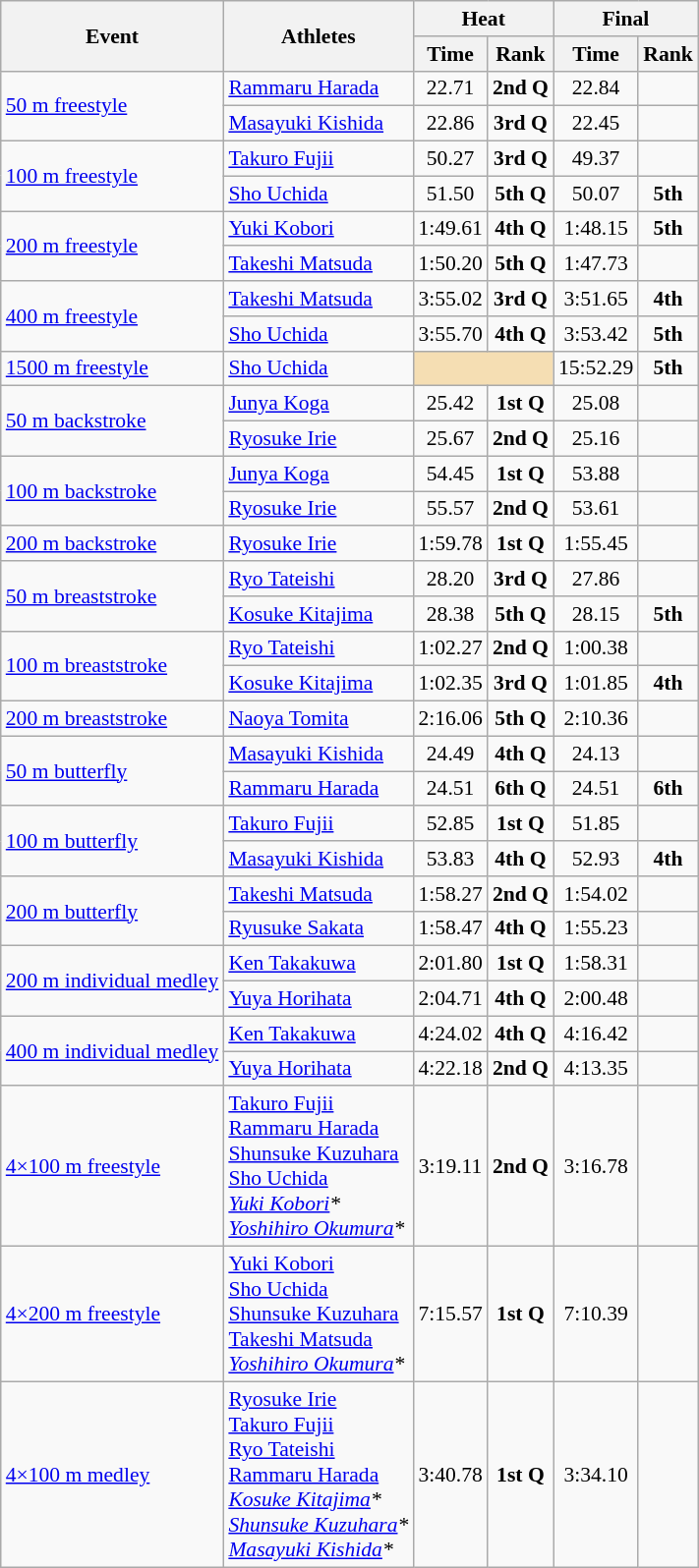<table class="wikitable" style="font-size:90%;">
<tr>
<th rowspan=2>Event</th>
<th rowspan=2>Athletes</th>
<th colspan=2>Heat</th>
<th colspan=2>Final</th>
</tr>
<tr>
<th>Time</th>
<th>Rank</th>
<th>Time</th>
<th>Rank</th>
</tr>
<tr>
<td rowspan=2><a href='#'>50 m freestyle</a></td>
<td><a href='#'>Rammaru Harada</a></td>
<td align=center>22.71</td>
<td align=center><strong>2nd Q</strong></td>
<td align=center>22.84</td>
<td align=center></td>
</tr>
<tr>
<td><a href='#'>Masayuki Kishida</a></td>
<td align=center>22.86</td>
<td align=center><strong>3rd Q</strong></td>
<td align=center>22.45</td>
<td align=center></td>
</tr>
<tr>
<td rowspan=2><a href='#'>100 m freestyle</a></td>
<td><a href='#'>Takuro Fujii</a></td>
<td align=center>50.27</td>
<td align=center><strong>3rd Q</strong></td>
<td align=center>49.37</td>
<td align=center></td>
</tr>
<tr>
<td><a href='#'>Sho Uchida</a></td>
<td align=center>51.50</td>
<td align=center><strong>5th Q</strong></td>
<td align=center>50.07</td>
<td align=center><strong>5th</strong></td>
</tr>
<tr>
<td rowspan=2><a href='#'>200 m freestyle</a></td>
<td><a href='#'>Yuki Kobori</a></td>
<td align=center>1:49.61</td>
<td align=center><strong>4th Q</strong></td>
<td align=center>1:48.15</td>
<td align=center><strong>5th</strong></td>
</tr>
<tr>
<td><a href='#'>Takeshi Matsuda</a></td>
<td align=center>1:50.20</td>
<td align=center><strong>5th Q</strong></td>
<td align=center>1:47.73</td>
<td align=center></td>
</tr>
<tr>
<td rowspan=2><a href='#'>400 m freestyle</a></td>
<td><a href='#'>Takeshi Matsuda</a></td>
<td align=center>3:55.02</td>
<td align=center><strong>3rd Q</strong></td>
<td align=center>3:51.65</td>
<td align=center><strong>4th</strong></td>
</tr>
<tr>
<td><a href='#'>Sho Uchida</a></td>
<td align=center>3:55.70</td>
<td align=center><strong>4th Q</strong></td>
<td align=center>3:53.42</td>
<td align=center><strong>5th</strong></td>
</tr>
<tr>
<td><a href='#'>1500 m freestyle</a></td>
<td><a href='#'>Sho Uchida</a></td>
<td colspan="2" style="background:wheat;"></td>
<td align=center>15:52.29</td>
<td align=center><strong>5th</strong></td>
</tr>
<tr>
<td rowspan=2><a href='#'>50 m backstroke</a></td>
<td><a href='#'>Junya Koga</a></td>
<td align=center>25.42</td>
<td align=center><strong>1st Q</strong></td>
<td align=center>25.08</td>
<td align=center></td>
</tr>
<tr>
<td><a href='#'>Ryosuke Irie</a></td>
<td align=center>25.67</td>
<td align=center><strong>2nd Q</strong></td>
<td align=center>25.16</td>
<td align=center></td>
</tr>
<tr>
<td rowspan=2><a href='#'>100 m backstroke</a></td>
<td><a href='#'>Junya Koga</a></td>
<td align=center>54.45</td>
<td align=center><strong>1st Q</strong></td>
<td align=center>53.88</td>
<td align=center></td>
</tr>
<tr>
<td><a href='#'>Ryosuke Irie</a></td>
<td align=center>55.57</td>
<td align=center><strong>2nd Q</strong></td>
<td align=center>53.61</td>
<td align=center></td>
</tr>
<tr>
<td><a href='#'>200 m backstroke</a></td>
<td><a href='#'>Ryosuke Irie</a></td>
<td align=center>1:59.78</td>
<td align=center><strong>1st Q</strong></td>
<td align=center>1:55.45</td>
<td align=center></td>
</tr>
<tr>
<td rowspan=2><a href='#'>50 m breaststroke</a></td>
<td><a href='#'>Ryo Tateishi</a></td>
<td align=center>28.20</td>
<td align=center><strong>3rd Q</strong></td>
<td align=center>27.86</td>
<td align=center></td>
</tr>
<tr>
<td><a href='#'>Kosuke Kitajima</a></td>
<td align=center>28.38</td>
<td align=center><strong>5th Q</strong></td>
<td align=center>28.15</td>
<td align=center><strong>5th</strong></td>
</tr>
<tr>
<td rowspan=2><a href='#'>100 m breaststroke</a></td>
<td><a href='#'>Ryo Tateishi</a></td>
<td align=center>1:02.27</td>
<td align=center><strong>2nd Q</strong></td>
<td align=center>1:00.38</td>
<td align=center></td>
</tr>
<tr>
<td><a href='#'>Kosuke Kitajima</a></td>
<td align=center>1:02.35</td>
<td align=center><strong>3rd Q</strong></td>
<td align=center>1:01.85</td>
<td align=center><strong>4th</strong></td>
</tr>
<tr>
<td><a href='#'>200 m breaststroke</a></td>
<td><a href='#'>Naoya Tomita</a></td>
<td align=center>2:16.06</td>
<td align=center><strong>5th Q</strong></td>
<td align=center>2:10.36</td>
<td align=center></td>
</tr>
<tr>
<td rowspan=2><a href='#'>50 m butterfly</a></td>
<td><a href='#'>Masayuki Kishida</a></td>
<td align=center>24.49</td>
<td align=center><strong>4th Q</strong></td>
<td align=center>24.13</td>
<td align=center></td>
</tr>
<tr>
<td><a href='#'>Rammaru Harada</a></td>
<td align=center>24.51</td>
<td align=center><strong>6th Q</strong></td>
<td align=center>24.51</td>
<td align=center><strong>6th</strong></td>
</tr>
<tr>
<td rowspan=2><a href='#'>100 m butterfly</a></td>
<td><a href='#'>Takuro Fujii</a></td>
<td align=center>52.85</td>
<td align=center><strong>1st Q</strong></td>
<td align=center>51.85</td>
<td align=center></td>
</tr>
<tr>
<td><a href='#'>Masayuki Kishida</a></td>
<td align=center>53.83</td>
<td align=center><strong>4th Q</strong></td>
<td align=center>52.93</td>
<td align=center><strong>4th</strong></td>
</tr>
<tr>
<td rowspan=2><a href='#'>200 m butterfly</a></td>
<td><a href='#'>Takeshi Matsuda</a></td>
<td align=center>1:58.27</td>
<td align=center><strong>2nd Q</strong></td>
<td align=center>1:54.02</td>
<td align=center></td>
</tr>
<tr>
<td><a href='#'>Ryusuke Sakata</a></td>
<td align=center>1:58.47</td>
<td align=center><strong>4th Q</strong></td>
<td align=center>1:55.23</td>
<td align=center></td>
</tr>
<tr>
<td rowspan=2><a href='#'>200 m individual medley</a></td>
<td><a href='#'>Ken Takakuwa</a></td>
<td align=center>2:01.80</td>
<td align=center><strong>1st Q</strong></td>
<td align=center>1:58.31</td>
<td align=center></td>
</tr>
<tr>
<td><a href='#'>Yuya Horihata</a></td>
<td align=center>2:04.71</td>
<td align=center><strong>4th Q</strong></td>
<td align=center>2:00.48</td>
<td align=center></td>
</tr>
<tr>
<td rowspan=2><a href='#'>400 m individual medley</a></td>
<td><a href='#'>Ken Takakuwa</a></td>
<td align=center>4:24.02</td>
<td align=center><strong>4th Q</strong></td>
<td align=center>4:16.42</td>
<td align=center></td>
</tr>
<tr>
<td><a href='#'>Yuya Horihata</a></td>
<td align=center>4:22.18</td>
<td align=center><strong>2nd Q</strong></td>
<td align=center>4:13.35</td>
<td align=center></td>
</tr>
<tr>
<td><a href='#'>4×100 m freestyle</a></td>
<td><a href='#'>Takuro Fujii</a><br><a href='#'>Rammaru Harada</a><br><a href='#'>Shunsuke Kuzuhara</a><br><a href='#'>Sho Uchida</a><em><br><a href='#'>Yuki Kobori</a>*<br><a href='#'>Yoshihiro Okumura</a>*</em></td>
<td align=center>3:19.11</td>
<td align=center><strong>2nd Q</strong></td>
<td align=center>3:16.78</td>
<td align=center></td>
</tr>
<tr>
<td><a href='#'>4×200 m freestyle</a></td>
<td><a href='#'>Yuki Kobori</a><br><a href='#'>Sho Uchida</a><br><a href='#'>Shunsuke Kuzuhara</a><br><a href='#'>Takeshi Matsuda</a><em><br><a href='#'>Yoshihiro Okumura</a>*</em></td>
<td align=center>7:15.57</td>
<td align=center><strong>1st Q</strong></td>
<td align=center>7:10.39</td>
<td align=center></td>
</tr>
<tr>
<td><a href='#'>4×100 m medley</a></td>
<td><a href='#'>Ryosuke Irie</a><br><a href='#'>Takuro Fujii</a><br><a href='#'>Ryo Tateishi</a><br><a href='#'>Rammaru Harada</a><em><br><a href='#'>Kosuke Kitajima</a>*<br><a href='#'>Shunsuke Kuzuhara</a>*<br><a href='#'>Masayuki Kishida</a>*</em></td>
<td align=center>3:40.78</td>
<td align=center><strong>1st Q</strong></td>
<td align=center>3:34.10</td>
<td align=center></td>
</tr>
</table>
